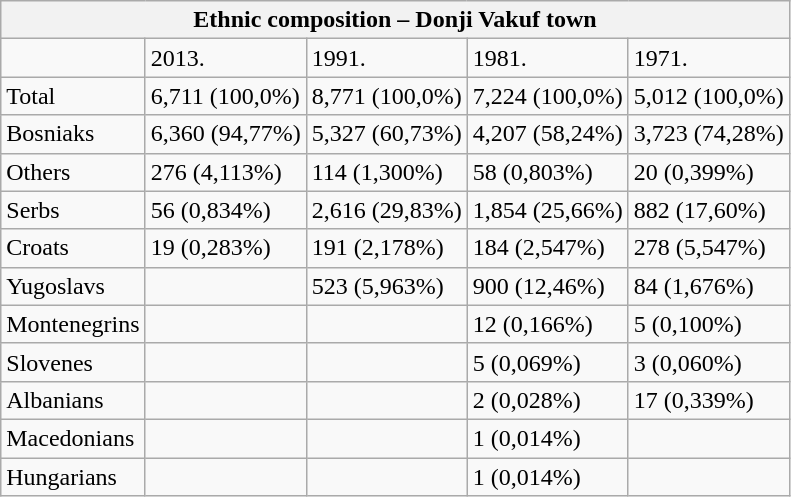<table class="wikitable">
<tr>
<th colspan="8">Ethnic composition – Donji Vakuf town</th>
</tr>
<tr>
<td></td>
<td>2013.</td>
<td>1991.</td>
<td>1981.</td>
<td>1971.</td>
</tr>
<tr>
<td>Total</td>
<td>6,711 (100,0%)</td>
<td>8,771 (100,0%)</td>
<td>7,224 (100,0%)</td>
<td>5,012 (100,0%)</td>
</tr>
<tr>
<td>Bosniaks</td>
<td>6,360 (94,77%)</td>
<td>5,327 (60,73%)</td>
<td>4,207 (58,24%)</td>
<td>3,723 (74,28%)</td>
</tr>
<tr>
<td>Others</td>
<td>276 (4,113%)</td>
<td>114 (1,300%)</td>
<td>58 (0,803%)</td>
<td>20 (0,399%)</td>
</tr>
<tr>
<td>Serbs</td>
<td>56 (0,834%)</td>
<td>2,616 (29,83%)</td>
<td>1,854 (25,66%)</td>
<td>882 (17,60%)</td>
</tr>
<tr>
<td>Croats</td>
<td>19 (0,283%)</td>
<td>191 (2,178%)</td>
<td>184 (2,547%)</td>
<td>278 (5,547%)</td>
</tr>
<tr>
<td>Yugoslavs</td>
<td></td>
<td>523 (5,963%)</td>
<td>900 (12,46%)</td>
<td>84 (1,676%)</td>
</tr>
<tr>
<td>Montenegrins</td>
<td></td>
<td></td>
<td>12 (0,166%)</td>
<td>5 (0,100%)</td>
</tr>
<tr>
<td>Slovenes</td>
<td></td>
<td></td>
<td>5 (0,069%)</td>
<td>3 (0,060%)</td>
</tr>
<tr>
<td>Albanians</td>
<td></td>
<td></td>
<td>2 (0,028%)</td>
<td>17 (0,339%)</td>
</tr>
<tr>
<td>Macedonians</td>
<td></td>
<td></td>
<td>1 (0,014%)</td>
<td></td>
</tr>
<tr>
<td>Hungarians</td>
<td></td>
<td></td>
<td>1 (0,014%)</td>
<td></td>
</tr>
</table>
